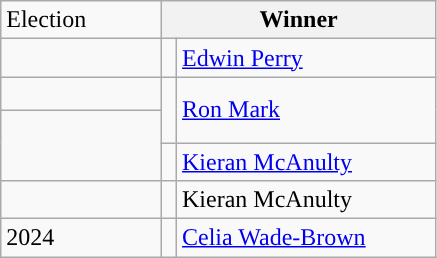<table class=wikitable>
<tr>
<td width=100>Election</td>
<th width=175 colspan=2>Winner</th>
</tr>
<tr>
<td></td>
<td></td>
<td><a href='#'>Edwin Perry</a></td>
</tr>
<tr>
<td></td>
<td height=15 style="border-bottom:solid 0 grey; background:"></td>
<td rowspan=2><a href='#'>Ron Mark</a></td>
</tr>
<tr>
<td rowspan=2></td>
<td height=15 style="border-top:solid 0 grey; background:"></td>
</tr>
<tr>
<td></td>
<td><a href='#'>Kieran McAnulty</a></td>
</tr>
<tr>
<td></td>
<td></td>
<td>Kieran McAnulty</td>
</tr>
<tr>
<td>2024 </td>
<td></td>
<td><a href='#'>Celia Wade-Brown</a></td>
</tr>
</table>
